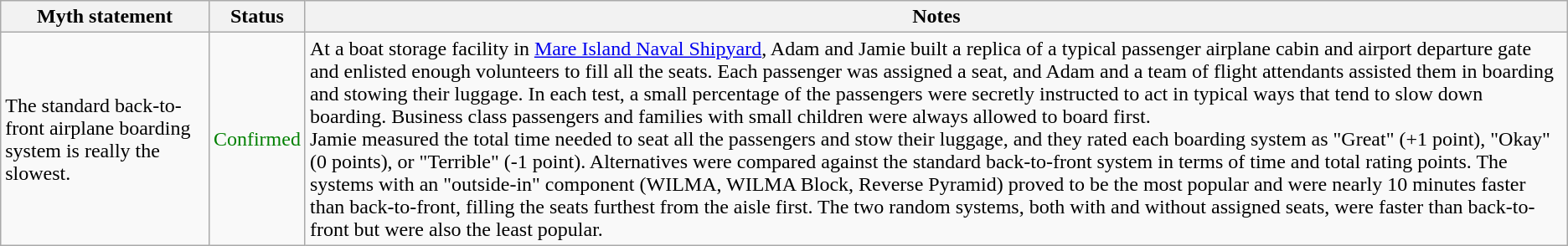<table class="wikitable plainrowheaders">
<tr>
<th>Myth statement</th>
<th>Status</th>
<th>Notes</th>
</tr>
<tr>
<td>The standard back-to-front airplane boarding system is really the slowest.</td>
<td style="color:green">Confirmed</td>
<td>At a boat storage facility in <a href='#'>Mare Island Naval Shipyard</a>, Adam and Jamie built a replica of a typical passenger airplane cabin and airport departure gate and enlisted enough volunteers to fill all the seats. Each passenger was assigned a seat, and Adam and a team of flight attendants assisted them in boarding and stowing their luggage. In each test, a small percentage of the passengers were secretly instructed to act in typical ways that tend to slow down boarding. Business class passengers and families with small children were always allowed to board first.<br>Jamie measured the total time needed to seat all the passengers and stow their luggage, and they rated each boarding system as "Great" (+1 point), "Okay" (0 points), or "Terrible" (-1 point). Alternatives were compared against the standard back-to-front system in terms of time and total rating points. The systems with an "outside-in" component (WILMA, WILMA Block, Reverse Pyramid) proved to be the most popular and were nearly 10 minutes faster than back-to-front, filling the seats furthest from the aisle first. The two random systems, both with and without assigned seats, were faster than back-to-front but were also the least popular.</td>
</tr>
</table>
